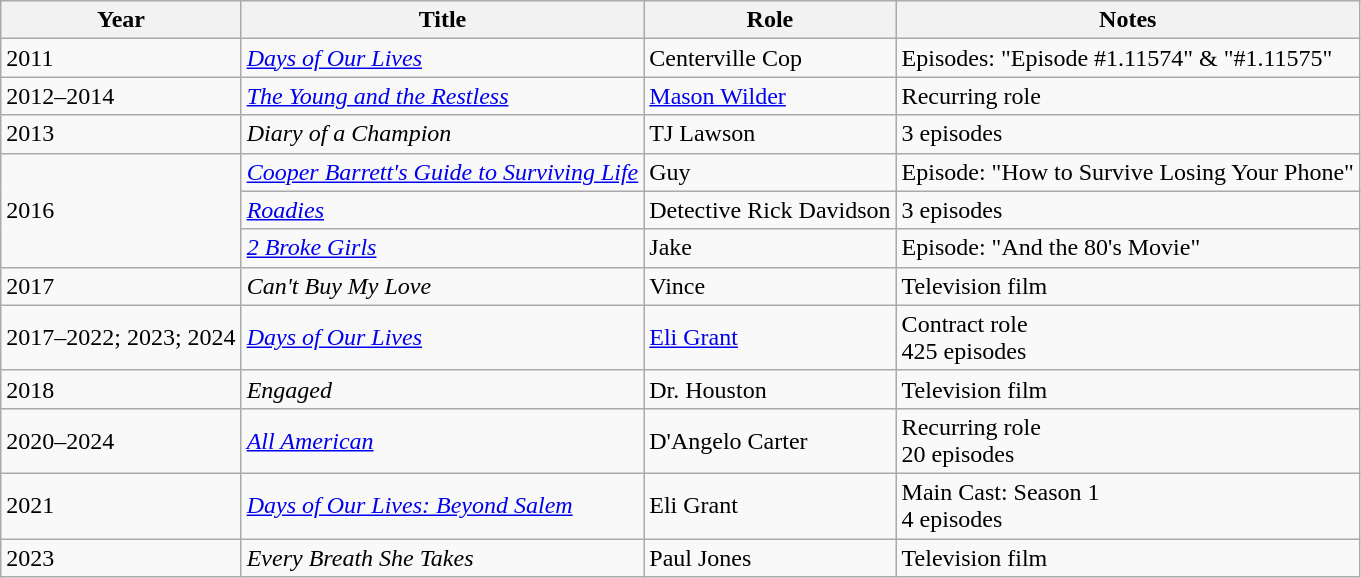<table class="wikitable sortable">
<tr>
<th>Year</th>
<th>Title</th>
<th>Role</th>
<th>Notes</th>
</tr>
<tr>
<td>2011</td>
<td><em><a href='#'>Days of Our Lives</a></em></td>
<td>Centerville Cop</td>
<td>Episodes: "Episode #1.11574" & "#1.11575"</td>
</tr>
<tr>
<td>2012–2014</td>
<td><em><a href='#'>The Young and the Restless</a></em></td>
<td><a href='#'>Mason Wilder</a></td>
<td>Recurring role</td>
</tr>
<tr>
<td>2013</td>
<td><em>Diary of a Champion</em></td>
<td>TJ Lawson</td>
<td>3 episodes</td>
</tr>
<tr>
<td rowspan="3">2016</td>
<td><em><a href='#'>Cooper Barrett's Guide to Surviving Life</a></em></td>
<td>Guy</td>
<td>Episode: "How to Survive Losing Your Phone"</td>
</tr>
<tr>
<td><em><a href='#'>Roadies</a></em></td>
<td>Detective Rick Davidson</td>
<td>3 episodes</td>
</tr>
<tr>
<td><em><a href='#'>2 Broke Girls</a></em></td>
<td>Jake</td>
<td>Episode: "And the 80's Movie"</td>
</tr>
<tr>
<td>2017</td>
<td><em>Can't Buy My Love</em></td>
<td>Vince</td>
<td>Television film</td>
</tr>
<tr>
<td>2017–2022; 2023; 2024</td>
<td><em><a href='#'>Days of Our Lives</a></em></td>
<td><a href='#'>Eli Grant</a></td>
<td>Contract role<br>425 episodes</td>
</tr>
<tr>
<td>2018</td>
<td><em>Engaged</em></td>
<td>Dr. Houston</td>
<td>Television film</td>
</tr>
<tr>
<td>2020–2024</td>
<td><em><a href='#'>All American</a></em></td>
<td>D'Angelo Carter</td>
<td>Recurring role<br>20 episodes</td>
</tr>
<tr>
<td>2021</td>
<td><em><a href='#'>Days of Our Lives: Beyond Salem</a></em></td>
<td>Eli Grant</td>
<td>Main Cast: Season 1<br>4 episodes</td>
</tr>
<tr>
<td>2023</td>
<td><em>Every Breath She Takes</em></td>
<td>Paul Jones</td>
<td>Television film</td>
</tr>
</table>
